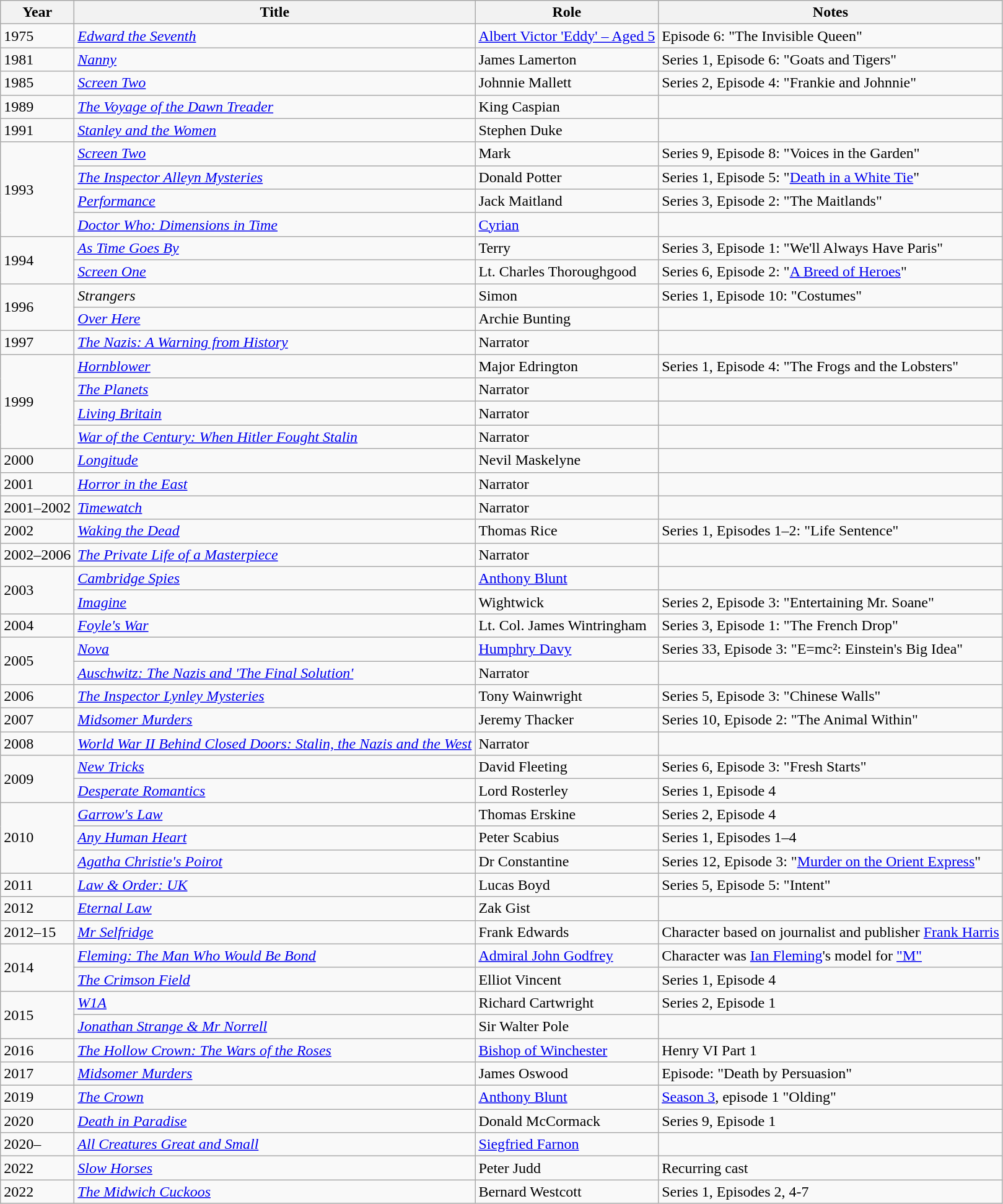<table class="wikitable">
<tr>
<th>Year</th>
<th>Title</th>
<th>Role</th>
<th>Notes</th>
</tr>
<tr>
<td>1975</td>
<td><em><a href='#'>Edward the Seventh</a></em></td>
<td><a href='#'>Albert Victor 'Eddy' – Aged 5</a></td>
<td>Episode 6: "The Invisible Queen"</td>
</tr>
<tr>
<td>1981</td>
<td><em><a href='#'>Nanny</a></em></td>
<td>James Lamerton</td>
<td>Series 1, Episode 6: "Goats and Tigers"</td>
</tr>
<tr>
<td>1985</td>
<td><em><a href='#'>Screen Two</a></em></td>
<td>Johnnie Mallett</td>
<td>Series 2, Episode 4: "Frankie and Johnnie"</td>
</tr>
<tr>
<td>1989</td>
<td><em><a href='#'>The Voyage of the Dawn Treader</a></em></td>
<td>King Caspian</td>
<td></td>
</tr>
<tr>
<td>1991</td>
<td><em><a href='#'>Stanley and the Women</a></em></td>
<td>Stephen Duke</td>
<td></td>
</tr>
<tr>
<td rowspan="4">1993</td>
<td><em><a href='#'>Screen Two</a></em></td>
<td>Mark</td>
<td>Series 9, Episode 8: "Voices in the Garden"</td>
</tr>
<tr>
<td><em><a href='#'>The Inspector Alleyn Mysteries</a></em></td>
<td>Donald Potter</td>
<td>Series 1, Episode 5: "<a href='#'>Death in a White Tie</a>"</td>
</tr>
<tr>
<td><em><a href='#'>Performance</a></em></td>
<td>Jack Maitland</td>
<td>Series 3, Episode 2: "The Maitlands"</td>
</tr>
<tr>
<td><em><a href='#'>Doctor Who: Dimensions in Time</a></em></td>
<td><a href='#'>Cyrian</a></td>
<td></td>
</tr>
<tr>
<td rowspan="2">1994</td>
<td><em><a href='#'>As Time Goes By</a></em></td>
<td>Terry</td>
<td>Series 3, Episode 1: "We'll Always Have Paris"</td>
</tr>
<tr>
<td><em><a href='#'>Screen One</a></em></td>
<td>Lt. Charles Thoroughgood</td>
<td>Series 6, Episode 2: "<a href='#'>A Breed of Heroes</a>"</td>
</tr>
<tr>
<td rowspan="2">1996</td>
<td><em>Strangers</em></td>
<td>Simon</td>
<td>Series 1, Episode 10: "Costumes"</td>
</tr>
<tr>
<td><em><a href='#'>Over Here</a></em></td>
<td>Archie Bunting</td>
<td></td>
</tr>
<tr>
<td>1997</td>
<td><em><a href='#'>The Nazis: A Warning from History</a></em></td>
<td>Narrator</td>
<td></td>
</tr>
<tr>
<td rowspan="4">1999</td>
<td><em><a href='#'>Hornblower</a></em></td>
<td>Major Edrington</td>
<td>Series 1, Episode 4: "The Frogs and the Lobsters"</td>
</tr>
<tr>
<td><em><a href='#'>The Planets</a></em></td>
<td>Narrator</td>
<td></td>
</tr>
<tr>
<td><em><a href='#'>Living Britain</a></em></td>
<td>Narrator</td>
<td></td>
</tr>
<tr>
<td><em><a href='#'>War of the Century: When Hitler Fought Stalin</a></em></td>
<td>Narrator</td>
<td></td>
</tr>
<tr>
<td>2000</td>
<td><em><a href='#'>Longitude</a></em></td>
<td>Nevil Maskelyne</td>
<td></td>
</tr>
<tr>
<td>2001</td>
<td><em><a href='#'>Horror in the East</a></em></td>
<td>Narrator</td>
<td></td>
</tr>
<tr>
<td>2001–2002</td>
<td><em><a href='#'>Timewatch</a></em></td>
<td>Narrator</td>
<td></td>
</tr>
<tr>
<td>2002</td>
<td><em><a href='#'>Waking the Dead</a></em></td>
<td>Thomas Rice</td>
<td>Series 1, Episodes 1–2: "Life Sentence"</td>
</tr>
<tr>
<td>2002–2006</td>
<td><em><a href='#'>The Private Life of a Masterpiece</a></em></td>
<td>Narrator</td>
<td></td>
</tr>
<tr>
<td rowspan="2">2003</td>
<td><em><a href='#'>Cambridge Spies</a></em></td>
<td><a href='#'>Anthony Blunt</a></td>
<td></td>
</tr>
<tr>
<td><em><a href='#'>Imagine</a></em></td>
<td>Wightwick</td>
<td>Series 2, Episode 3: "Entertaining Mr. Soane"</td>
</tr>
<tr>
<td>2004</td>
<td><em><a href='#'>Foyle's War</a></em></td>
<td>Lt. Col. James Wintringham</td>
<td>Series 3, Episode 1: "The French Drop"</td>
</tr>
<tr>
<td rowspan="2">2005</td>
<td><em><a href='#'>Nova</a></em></td>
<td><a href='#'>Humphry Davy</a></td>
<td>Series 33, Episode 3: "E=mc²: Einstein's Big Idea"</td>
</tr>
<tr>
<td><em><a href='#'>Auschwitz: The Nazis and 'The Final Solution'</a></em></td>
<td>Narrator</td>
<td></td>
</tr>
<tr>
<td>2006</td>
<td><em><a href='#'>The Inspector Lynley Mysteries</a></em></td>
<td>Tony Wainwright</td>
<td>Series 5, Episode 3: "Chinese Walls"</td>
</tr>
<tr>
<td>2007</td>
<td><em><a href='#'>Midsomer Murders</a></em></td>
<td>Jeremy Thacker</td>
<td>Series 10, Episode 2: "The Animal Within"</td>
</tr>
<tr>
<td>2008</td>
<td><em><a href='#'>World War II Behind Closed Doors: Stalin, the Nazis and the West</a></em></td>
<td>Narrator</td>
<td></td>
</tr>
<tr>
<td rowspan="2">2009</td>
<td><em><a href='#'>New Tricks</a></em></td>
<td>David Fleeting</td>
<td>Series 6, Episode 3: "Fresh Starts"</td>
</tr>
<tr>
<td><em><a href='#'>Desperate Romantics</a></em></td>
<td>Lord Rosterley</td>
<td>Series 1, Episode 4</td>
</tr>
<tr>
<td rowspan="3">2010</td>
<td><em><a href='#'>Garrow's Law</a></em></td>
<td>Thomas Erskine</td>
<td>Series 2, Episode 4</td>
</tr>
<tr>
<td><em><a href='#'>Any Human Heart</a></em></td>
<td>Peter Scabius</td>
<td>Series 1, Episodes 1–4</td>
</tr>
<tr>
<td><em><a href='#'>Agatha Christie's Poirot</a></em></td>
<td>Dr Constantine</td>
<td>Series 12, Episode 3: "<a href='#'>Murder on the Orient Express</a>"</td>
</tr>
<tr>
<td>2011</td>
<td><em><a href='#'>Law & Order: UK</a></em></td>
<td>Lucas Boyd</td>
<td>Series 5, Episode 5: "Intent"</td>
</tr>
<tr>
<td>2012</td>
<td><em><a href='#'>Eternal Law</a></em></td>
<td>Zak Gist</td>
<td></td>
</tr>
<tr>
<td>2012–15</td>
<td><em><a href='#'>Mr Selfridge</a></em></td>
<td>Frank Edwards</td>
<td>Character based on journalist and publisher <a href='#'>Frank Harris</a></td>
</tr>
<tr>
<td rowspan="2">2014</td>
<td><em><a href='#'>Fleming: The Man Who Would Be Bond</a></em></td>
<td><a href='#'>Admiral John Godfrey</a></td>
<td>Character was <a href='#'>Ian Fleming</a>'s model for <a href='#'>"M"</a></td>
</tr>
<tr>
<td><em><a href='#'>The Crimson Field</a></em></td>
<td>Elliot Vincent</td>
<td>Series 1, Episode 4</td>
</tr>
<tr>
<td rowspan="2">2015</td>
<td><em><a href='#'>W1A</a></em></td>
<td>Richard Cartwright</td>
<td>Series 2, Episode 1</td>
</tr>
<tr>
<td><em><a href='#'>Jonathan Strange & Mr Norrell</a></em></td>
<td>Sir Walter Pole</td>
<td></td>
</tr>
<tr>
<td rowspan="1">2016</td>
<td><em><a href='#'>The Hollow Crown: The Wars of the Roses</a></em></td>
<td><a href='#'>Bishop of Winchester</a></td>
<td>Henry VI Part 1</td>
</tr>
<tr>
<td>2017</td>
<td><em><a href='#'>Midsomer Murders</a></em></td>
<td>James Oswood</td>
<td>Episode: "Death by Persuasion"</td>
</tr>
<tr>
<td>2019</td>
<td><em><a href='#'>The Crown</a></em></td>
<td><a href='#'>Anthony Blunt</a></td>
<td><a href='#'>Season 3</a>, episode 1 "Olding"</td>
</tr>
<tr>
<td>2020</td>
<td><em><a href='#'>Death in Paradise</a></em></td>
<td>Donald McCormack</td>
<td>Series 9, Episode 1</td>
</tr>
<tr>
<td>2020–</td>
<td><em><a href='#'>All Creatures Great and Small</a></em></td>
<td><a href='#'>Siegfried Farnon</a></td>
</tr>
<tr>
<td>2022</td>
<td><em><a href='#'>Slow Horses</a></em></td>
<td>Peter Judd</td>
<td>Recurring cast</td>
</tr>
<tr>
<td>2022</td>
<td><em><a href='#'>The Midwich Cuckoos</a></em></td>
<td>Bernard Westcott</td>
<td>Series 1, Episodes 2, 4-7</td>
</tr>
</table>
